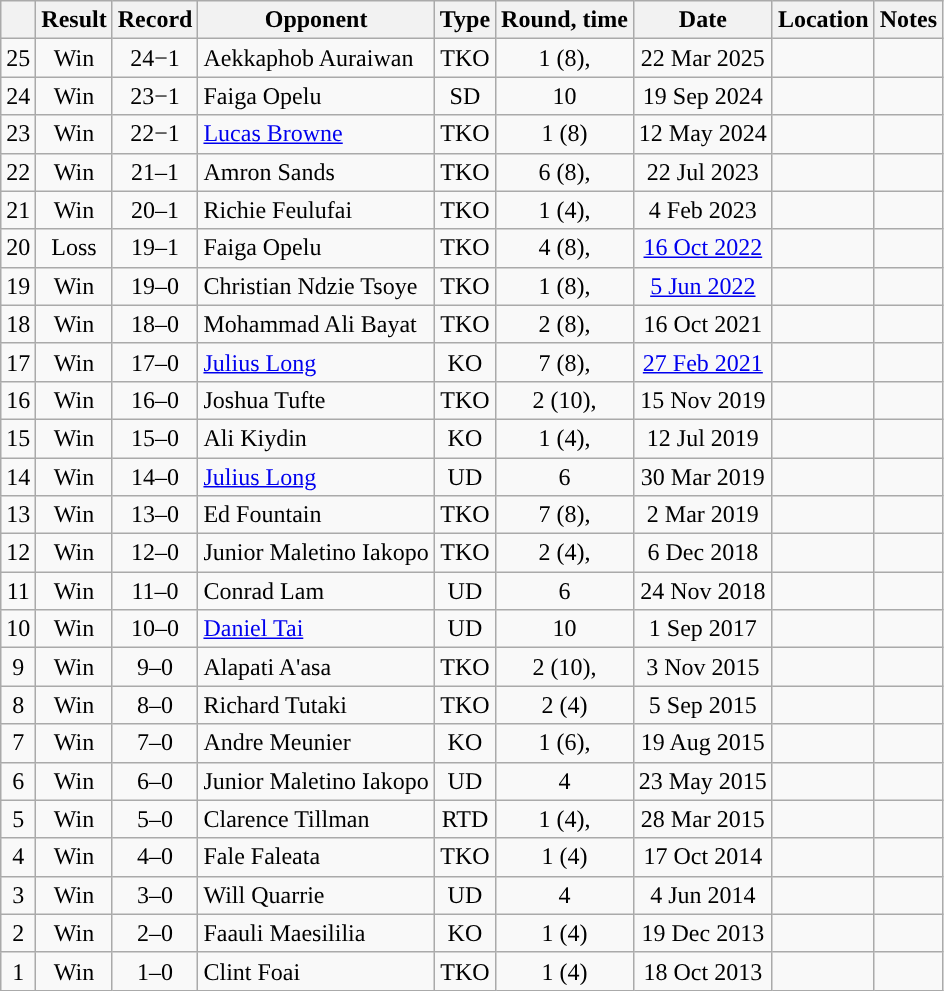<table class="wikitable" style="text-align:center">
<tr>
<th></th>
<th>Result</th>
<th>Record</th>
<th>Opponent</th>
<th>Type</th>
<th>Round, time</th>
<th>Date</th>
<th>Location</th>
<th>Notes</th>
</tr>
<tr>
<td>25</td>
<td>Win</td>
<td>24−1</td>
<td style="text-align:left;">Aekkaphob Auraiwan</td>
<td>TKO</td>
<td>1 (8), </td>
<td>22 Mar 2025</td>
<td style="text-align:left;"></td>
<td></td>
</tr>
<tr>
<td>24</td>
<td>Win</td>
<td>23−1</td>
<td style="text-align:left;">Faiga Opelu</td>
<td>SD</td>
<td>10</td>
<td>19 Sep 2024</td>
<td style="text-align:left;"></td>
<td></td>
</tr>
<tr>
<td>23</td>
<td>Win</td>
<td>22−1</td>
<td style="text-align:left;"><a href='#'>Lucas Browne</a></td>
<td>TKO</td>
<td>1 (8)</td>
<td>12 May 2024</td>
<td style="text-align:left;"></td>
<td></td>
</tr>
<tr>
<td>22</td>
<td>Win</td>
<td>21–1</td>
<td style="text-align:left;">Amron Sands</td>
<td>TKO</td>
<td>6 (8), </td>
<td>22 Jul 2023</td>
<td style="text-align:left;"></td>
<td></td>
</tr>
<tr>
<td>21</td>
<td>Win</td>
<td>20–1</td>
<td style="text-align:left;">Richie Feulufai</td>
<td>TKO</td>
<td>1 (4), </td>
<td>4 Feb 2023</td>
<td style="text-align:left;"></td>
<td></td>
</tr>
<tr>
<td>20</td>
<td>Loss</td>
<td>19–1</td>
<td style="text-align:left;">Faiga Opelu</td>
<td>TKO</td>
<td>4 (8), </td>
<td><a href='#'>16 Oct 2022</a></td>
<td style="text-align:left;"></td>
<td></td>
</tr>
<tr>
<td>19</td>
<td>Win</td>
<td>19–0</td>
<td style="text-align:left;">Christian Ndzie Tsoye</td>
<td>TKO</td>
<td>1 (8), </td>
<td><a href='#'>5 Jun 2022</a></td>
<td style="text-align:left;"></td>
<td></td>
</tr>
<tr>
<td>18</td>
<td>Win</td>
<td>18–0</td>
<td style="text-align:left;">Mohammad Ali Bayat</td>
<td>TKO</td>
<td>2 (8), </td>
<td>16 Oct 2021</td>
<td style="text-align:left;"></td>
<td style="text-align:left;"></td>
</tr>
<tr>
<td>17</td>
<td>Win</td>
<td>17–0</td>
<td style="text-align:left;"><a href='#'>Julius Long</a></td>
<td>KO</td>
<td>7 (8), </td>
<td><a href='#'>27 Feb 2021</a></td>
<td style="text-align:left;"></td>
<td></td>
</tr>
<tr>
<td>16</td>
<td>Win</td>
<td>16–0</td>
<td style="text-align:left;">Joshua Tufte</td>
<td>TKO</td>
<td>2 (10), </td>
<td>15 Nov 2019</td>
<td style="text-align:left;"></td>
<td></td>
</tr>
<tr>
<td>15</td>
<td>Win</td>
<td>15–0</td>
<td style="text-align:left;">Ali Kiydin</td>
<td>KO</td>
<td>1 (4), </td>
<td>12 Jul 2019</td>
<td style="text-align:left;"></td>
<td></td>
</tr>
<tr>
<td>14</td>
<td>Win</td>
<td>14–0</td>
<td style="text-align:left;"><a href='#'>Julius Long</a></td>
<td>UD</td>
<td>6</td>
<td>30 Mar 2019</td>
<td style="text-align:left;"></td>
<td></td>
</tr>
<tr>
<td>13</td>
<td>Win</td>
<td>13–0</td>
<td style="text-align:left;">Ed Fountain</td>
<td>TKO</td>
<td>7 (8), </td>
<td>2 Mar 2019</td>
<td style="text-align:left;"></td>
<td></td>
</tr>
<tr>
<td>12</td>
<td>Win</td>
<td>12–0</td>
<td style="text-align:left;">Junior Maletino Iakopo</td>
<td>TKO</td>
<td>2 (4), </td>
<td>6 Dec 2018</td>
<td style="text-align:left;"></td>
<td></td>
</tr>
<tr>
<td>11</td>
<td>Win</td>
<td>11–0</td>
<td style="text-align:left;">Conrad Lam</td>
<td>UD</td>
<td>6</td>
<td>24 Nov 2018</td>
<td style="text-align:left;"></td>
<td></td>
</tr>
<tr>
<td>10</td>
<td>Win</td>
<td>10–0</td>
<td style="text-align:left;"><a href='#'>Daniel Tai</a></td>
<td>UD</td>
<td>10</td>
<td>1 Sep 2017</td>
<td style="text-align:left;"></td>
<td style="text-align:left;"></td>
</tr>
<tr>
<td>9</td>
<td>Win</td>
<td>9–0</td>
<td style="text-align:left;">Alapati A'asa</td>
<td>TKO</td>
<td>2 (10), </td>
<td>3 Nov 2015</td>
<td style="text-align:left;"></td>
<td style="text-align:left;"></td>
</tr>
<tr>
<td>8</td>
<td>Win</td>
<td>8–0</td>
<td style="text-align:left;">Richard Tutaki</td>
<td>TKO</td>
<td>2 (4)</td>
<td>5 Sep 2015</td>
<td style="text-align:left;"></td>
<td></td>
</tr>
<tr>
<td>7</td>
<td>Win</td>
<td>7–0</td>
<td style="text-align:left;">Andre Meunier</td>
<td>KO</td>
<td>1 (6), </td>
<td>19 Aug 2015</td>
<td style="text-align:left;"></td>
<td></td>
</tr>
<tr>
<td>6</td>
<td>Win</td>
<td>6–0</td>
<td style="text-align:left;">Junior Maletino Iakopo</td>
<td>UD</td>
<td>4</td>
<td>23 May 2015</td>
<td style="text-align:left;"></td>
<td></td>
</tr>
<tr>
<td>5</td>
<td>Win</td>
<td>5–0</td>
<td style="text-align:left;">Clarence Tillman</td>
<td>RTD</td>
<td>1 (4), </td>
<td>28 Mar 2015</td>
<td style="text-align:left;"></td>
<td></td>
</tr>
<tr>
<td>4</td>
<td>Win</td>
<td>4–0</td>
<td style="text-align:left;">Fale Faleata</td>
<td>TKO</td>
<td>1 (4)</td>
<td>17 Oct 2014</td>
<td style="text-align:left;"></td>
<td></td>
</tr>
<tr>
<td>3</td>
<td>Win</td>
<td>3–0</td>
<td style="text-align:left;">Will Quarrie</td>
<td>UD</td>
<td>4</td>
<td>4 Jun 2014</td>
<td style="text-align:left;"></td>
<td></td>
</tr>
<tr>
<td>2</td>
<td>Win</td>
<td>2–0</td>
<td style="text-align:left;">Faauli Maesililia</td>
<td>KO</td>
<td>1 (4)</td>
<td>19 Dec 2013</td>
<td style="text-align:left;"></td>
<td></td>
</tr>
<tr>
<td>1</td>
<td>Win</td>
<td>1–0</td>
<td style="text-align:left;">Clint Foai</td>
<td>TKO</td>
<td>1 (4)</td>
<td>18 Oct 2013</td>
<td style="text-align:left;"></td>
<td></td>
</tr>
</table>
